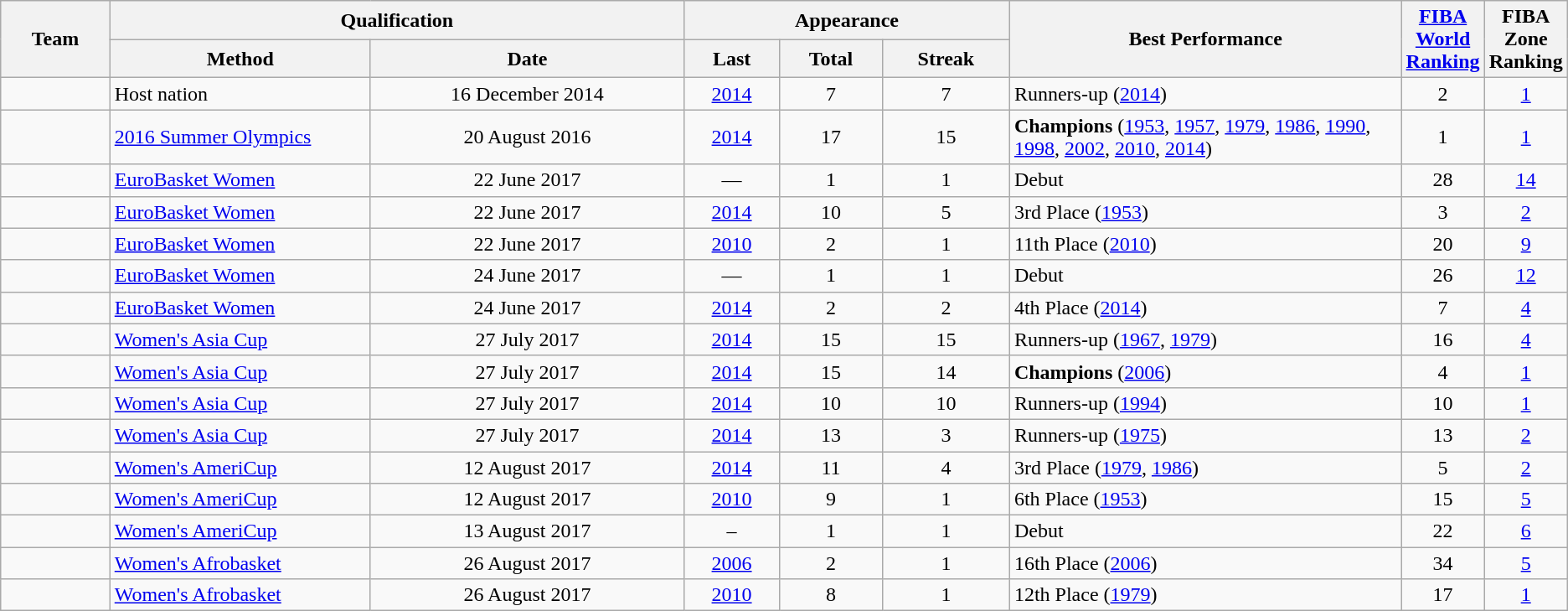<table class="wikitable">
<tr>
<th rowspan=2>Team</th>
<th colspan=2>Qualification</th>
<th colspan=3>Appearance</th>
<th width=25% rowspan=2>Best Performance</th>
<th width=1% rowspan=2><a href='#'>FIBA World Ranking</a></th>
<th width=1% rowspan=2>FIBA Zone Ranking<br></th>
</tr>
<tr>
<th width=200px>Method</th>
<th>Date</th>
<th>Last</th>
<th>Total</th>
<th>Streak</th>
</tr>
<tr>
<td></td>
<td>Host nation</td>
<td align=center>16 December 2014</td>
<td align=center><a href='#'>2014</a></td>
<td align=center>7</td>
<td align=center>7</td>
<td>Runners-up (<a href='#'>2014</a>)</td>
<td align=center>2</td>
<td align=center><a href='#'>1</a></td>
</tr>
<tr>
<td></td>
<td><a href='#'>2016 Summer Olympics</a></td>
<td align=center>20 August 2016</td>
<td align=center><a href='#'>2014</a></td>
<td align=center>17</td>
<td align=center>15</td>
<td><strong>Champions</strong> (<a href='#'>1953</a>, <a href='#'>1957</a>, <a href='#'>1979</a>, <a href='#'>1986</a>, <a href='#'>1990</a>, <a href='#'>1998</a>, <a href='#'>2002</a>, <a href='#'>2010</a>, <a href='#'>2014</a>)</td>
<td align=center>1</td>
<td align=center><a href='#'>1</a></td>
</tr>
<tr>
<td></td>
<td><a href='#'>EuroBasket Women</a></td>
<td align=center>22 June 2017</td>
<td align=center>—</td>
<td align=center>1</td>
<td align=center>1</td>
<td>Debut</td>
<td align=center>28</td>
<td align=center><a href='#'>14</a></td>
</tr>
<tr>
<td></td>
<td><a href='#'>EuroBasket Women</a></td>
<td align=center>22 June 2017</td>
<td align=center><a href='#'>2014</a></td>
<td align=center>10</td>
<td align=center>5</td>
<td>3rd Place (<a href='#'>1953</a>)</td>
<td align=center>3</td>
<td align=center><a href='#'>2</a></td>
</tr>
<tr>
<td></td>
<td><a href='#'>EuroBasket Women</a></td>
<td align=center>22 June 2017</td>
<td align=center><a href='#'>2010</a></td>
<td align=center>2</td>
<td align=center>1</td>
<td>11th Place (<a href='#'>2010</a>)</td>
<td align=center>20</td>
<td align=center><a href='#'>9</a></td>
</tr>
<tr>
<td></td>
<td><a href='#'>EuroBasket Women</a></td>
<td align=center>24 June 2017</td>
<td align=center>—</td>
<td align=center>1</td>
<td align=center>1</td>
<td>Debut</td>
<td align=center>26</td>
<td align=center><a href='#'>12</a></td>
</tr>
<tr>
<td></td>
<td><a href='#'>EuroBasket Women</a></td>
<td align=center>24 June 2017</td>
<td align=center><a href='#'>2014</a></td>
<td align=center>2</td>
<td align=center>2</td>
<td>4th Place (<a href='#'>2014</a>)</td>
<td align=center>7</td>
<td align=center><a href='#'>4</a></td>
</tr>
<tr>
<td></td>
<td><a href='#'>Women's Asia Cup</a></td>
<td align=center>27 July 2017</td>
<td align=center><a href='#'>2014</a></td>
<td align=center>15</td>
<td align=center>15</td>
<td>Runners-up (<a href='#'>1967</a>, <a href='#'>1979</a>)</td>
<td align=center>16</td>
<td align=center><a href='#'>4</a></td>
</tr>
<tr>
<td></td>
<td><a href='#'>Women's Asia Cup</a></td>
<td align=center>27 July 2017</td>
<td align=center><a href='#'>2014</a></td>
<td align=center>15</td>
<td align=center>14</td>
<td><strong>Champions</strong> (<a href='#'>2006</a>)</td>
<td align=center>4</td>
<td align=center><a href='#'>1</a></td>
</tr>
<tr>
<td></td>
<td><a href='#'>Women's Asia Cup</a></td>
<td align=center>27 July 2017</td>
<td align=center><a href='#'>2014</a></td>
<td align=center>10</td>
<td align=center>10</td>
<td>Runners-up (<a href='#'>1994</a>)</td>
<td align=center>10</td>
<td align=center><a href='#'>1</a></td>
</tr>
<tr>
<td></td>
<td><a href='#'>Women's Asia Cup</a></td>
<td align=center>27 July 2017</td>
<td align=center><a href='#'>2014</a></td>
<td align=center>13</td>
<td align=center>3</td>
<td>Runners-up (<a href='#'>1975</a>)</td>
<td align=center>13</td>
<td align=center><a href='#'>2</a></td>
</tr>
<tr>
<td></td>
<td><a href='#'>Women's AmeriCup</a></td>
<td align=center>12 August 2017</td>
<td align=center><a href='#'>2014</a></td>
<td align=center>11</td>
<td align=center>4</td>
<td>3rd Place (<a href='#'>1979</a>, <a href='#'>1986</a>)</td>
<td align=center>5</td>
<td align=center><a href='#'>2</a></td>
</tr>
<tr>
<td></td>
<td><a href='#'>Women's AmeriCup</a></td>
<td align=center>12 August 2017</td>
<td align=center><a href='#'>2010</a></td>
<td align=center>9</td>
<td align=center>1</td>
<td>6th Place (<a href='#'>1953</a>)</td>
<td align=center>15</td>
<td align=center><a href='#'>5</a></td>
</tr>
<tr>
<td></td>
<td><a href='#'>Women's AmeriCup</a></td>
<td align=center>13 August 2017</td>
<td align=center>–</td>
<td align=center>1</td>
<td align=center>1</td>
<td>Debut</td>
<td align=center>22</td>
<td align=center><a href='#'>6</a></td>
</tr>
<tr>
<td></td>
<td><a href='#'>Women's Afrobasket</a></td>
<td align=center>26 August 2017</td>
<td align=center><a href='#'>2006</a></td>
<td align=center>2</td>
<td align=center>1</td>
<td>16th Place (<a href='#'>2006</a>)</td>
<td align=center>34</td>
<td align=center><a href='#'>5</a></td>
</tr>
<tr>
<td></td>
<td><a href='#'>Women's Afrobasket</a></td>
<td align=center>26 August 2017</td>
<td align=center><a href='#'>2010</a></td>
<td align=center>8</td>
<td align=center>1</td>
<td>12th Place (<a href='#'>1979</a>)</td>
<td align=center>17</td>
<td align=center><a href='#'>1</a></td>
</tr>
</table>
